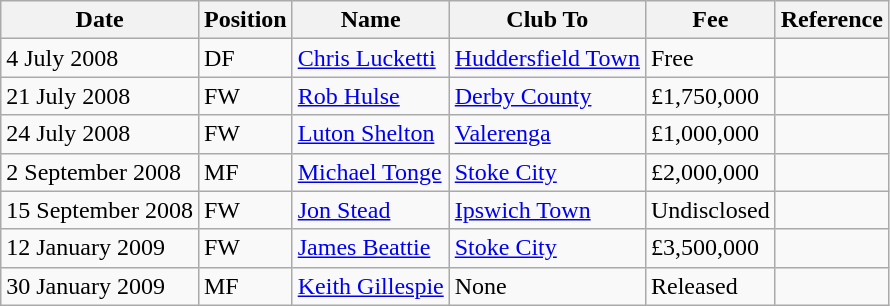<table class="wikitable">
<tr>
<th>Date</th>
<th>Position</th>
<th>Name</th>
<th>Club To</th>
<th>Fee</th>
<th>Reference</th>
</tr>
<tr>
<td>4 July 2008</td>
<td>DF</td>
<td><a href='#'>Chris Lucketti</a></td>
<td><a href='#'>Huddersfield Town</a></td>
<td>Free</td>
<td></td>
</tr>
<tr>
<td>21 July 2008</td>
<td>FW</td>
<td><a href='#'>Rob Hulse</a></td>
<td><a href='#'>Derby County</a></td>
<td>£1,750,000</td>
<td></td>
</tr>
<tr>
<td>24 July 2008</td>
<td>FW</td>
<td><a href='#'>Luton Shelton</a></td>
<td><a href='#'>Valerenga</a></td>
<td>£1,000,000</td>
<td></td>
</tr>
<tr>
<td>2 September 2008</td>
<td>MF</td>
<td><a href='#'>Michael Tonge</a></td>
<td><a href='#'>Stoke City</a></td>
<td>£2,000,000</td>
<td></td>
</tr>
<tr>
<td>15 September 2008</td>
<td>FW</td>
<td><a href='#'>Jon Stead</a></td>
<td><a href='#'>Ipswich Town</a></td>
<td>Undisclosed</td>
<td></td>
</tr>
<tr>
<td>12 January 2009</td>
<td>FW</td>
<td><a href='#'>James Beattie</a></td>
<td><a href='#'>Stoke City</a></td>
<td>£3,500,000</td>
<td></td>
</tr>
<tr>
<td>30 January 2009</td>
<td>MF</td>
<td><a href='#'>Keith Gillespie</a></td>
<td>None</td>
<td>Released</td>
<td></td>
</tr>
</table>
